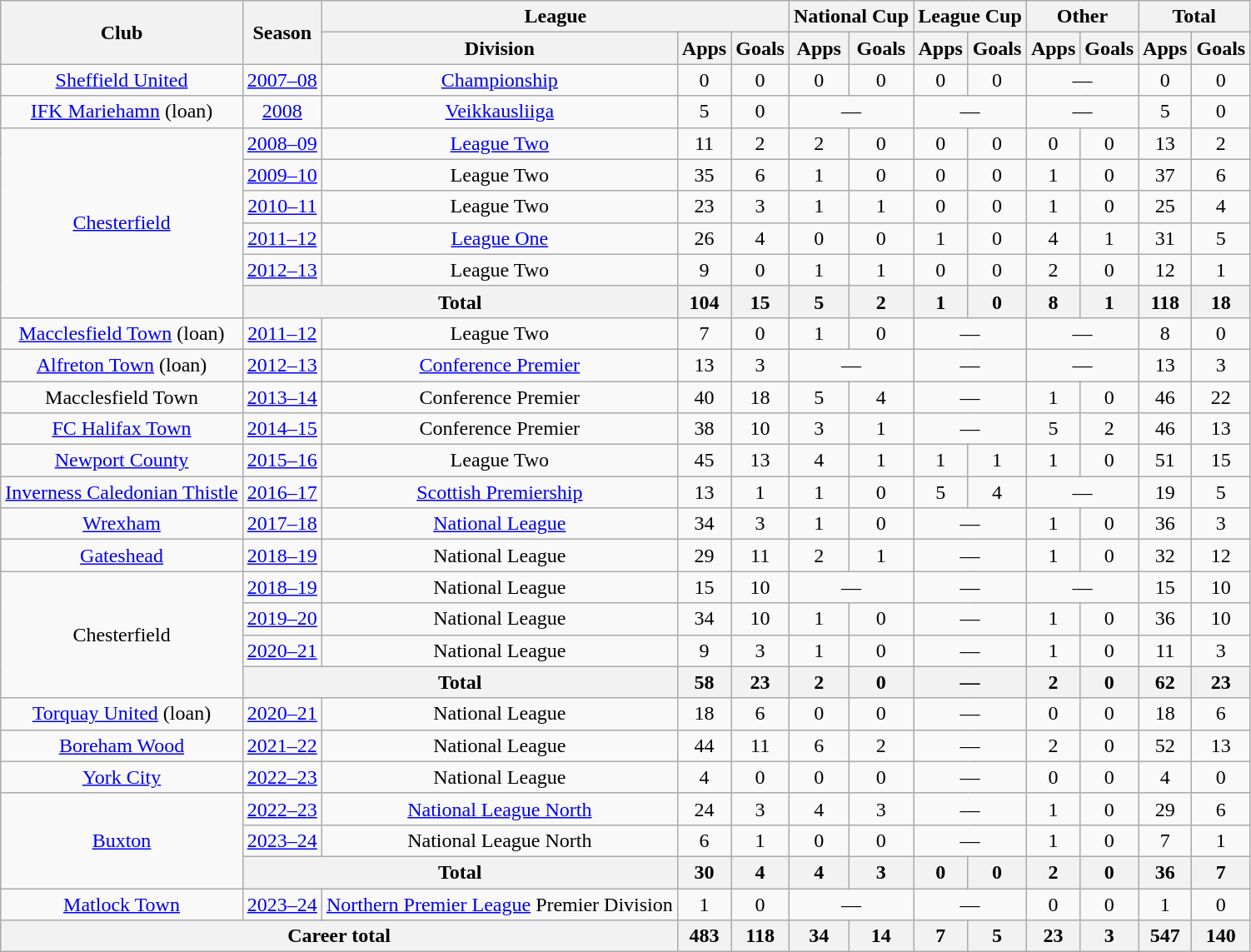<table class=wikitable style="text-align: center">
<tr>
<th rowspan=2>Club</th>
<th rowspan=2>Season</th>
<th colspan=3>League</th>
<th colspan=2>National Cup</th>
<th colspan=2>League Cup</th>
<th colspan=2>Other</th>
<th colspan=2>Total</th>
</tr>
<tr>
<th>Division</th>
<th>Apps</th>
<th>Goals</th>
<th>Apps</th>
<th>Goals</th>
<th>Apps</th>
<th>Goals</th>
<th>Apps</th>
<th>Goals</th>
<th>Apps</th>
<th>Goals</th>
</tr>
<tr>
<td><a href='#'>Sheffield United</a></td>
<td><a href='#'>2007–08</a></td>
<td><a href='#'>Championship</a></td>
<td>0</td>
<td>0</td>
<td>0</td>
<td>0</td>
<td>0</td>
<td>0</td>
<td colspan=2>—</td>
<td>0</td>
<td>0</td>
</tr>
<tr>
<td><a href='#'>IFK Mariehamn</a> (loan)</td>
<td><a href='#'>2008</a></td>
<td><a href='#'>Veikkausliiga</a></td>
<td>5</td>
<td>0</td>
<td colspan=2>—</td>
<td colspan=2>—</td>
<td colspan=2>—</td>
<td>5</td>
<td>0</td>
</tr>
<tr>
<td rowspan=6><a href='#'>Chesterfield</a></td>
<td><a href='#'>2008–09</a></td>
<td><a href='#'>League Two</a></td>
<td>11</td>
<td>2</td>
<td>2</td>
<td>0</td>
<td>0</td>
<td>0</td>
<td>0</td>
<td>0</td>
<td>13</td>
<td>2</td>
</tr>
<tr>
<td><a href='#'>2009–10</a></td>
<td>League Two</td>
<td>35</td>
<td>6</td>
<td>1</td>
<td>0</td>
<td>0</td>
<td>0</td>
<td>1</td>
<td>0</td>
<td>37</td>
<td>6</td>
</tr>
<tr>
<td><a href='#'>2010–11</a></td>
<td>League Two</td>
<td>23</td>
<td>3</td>
<td>1</td>
<td>1</td>
<td>0</td>
<td>0</td>
<td>1</td>
<td>0</td>
<td>25</td>
<td>4</td>
</tr>
<tr>
<td><a href='#'>2011–12</a></td>
<td><a href='#'>League One</a></td>
<td>26</td>
<td>4</td>
<td>0</td>
<td>0</td>
<td>1</td>
<td>0</td>
<td>4</td>
<td>1</td>
<td>31</td>
<td>5</td>
</tr>
<tr>
<td><a href='#'>2012–13</a></td>
<td>League Two</td>
<td>9</td>
<td>0</td>
<td>1</td>
<td>1</td>
<td>0</td>
<td>0</td>
<td>2</td>
<td>0</td>
<td>12</td>
<td>1</td>
</tr>
<tr>
<th colspan=2>Total</th>
<th>104</th>
<th>15</th>
<th>5</th>
<th>2</th>
<th>1</th>
<th>0</th>
<th>8</th>
<th>1</th>
<th>118</th>
<th>18</th>
</tr>
<tr>
<td><a href='#'>Macclesfield Town</a> (loan)</td>
<td><a href='#'>2011–12</a></td>
<td>League Two</td>
<td>7</td>
<td>0</td>
<td>1</td>
<td>0</td>
<td colspan=2>—</td>
<td colspan=2>—</td>
<td>8</td>
<td>0</td>
</tr>
<tr>
<td><a href='#'>Alfreton Town</a> (loan)</td>
<td><a href='#'>2012–13</a></td>
<td><a href='#'>Conference Premier</a></td>
<td>13</td>
<td>3</td>
<td colspan=2>—</td>
<td colspan=2>—</td>
<td colspan=2>—</td>
<td>13</td>
<td>3</td>
</tr>
<tr>
<td>Macclesfield Town</td>
<td><a href='#'>2013–14</a></td>
<td>Conference Premier</td>
<td>40</td>
<td>18</td>
<td>5</td>
<td>4</td>
<td colspan=2>—</td>
<td>1</td>
<td>0</td>
<td>46</td>
<td>22</td>
</tr>
<tr>
<td><a href='#'>FC Halifax Town</a></td>
<td><a href='#'>2014–15</a></td>
<td>Conference Premier</td>
<td>38</td>
<td>10</td>
<td>3</td>
<td>1</td>
<td colspan=2>—</td>
<td>5</td>
<td>2</td>
<td>46</td>
<td>13</td>
</tr>
<tr>
<td><a href='#'>Newport County</a></td>
<td><a href='#'>2015–16</a></td>
<td>League Two</td>
<td>45</td>
<td>13</td>
<td>4</td>
<td>1</td>
<td>1</td>
<td>1</td>
<td>1</td>
<td>0</td>
<td>51</td>
<td>15</td>
</tr>
<tr>
<td><a href='#'>Inverness Caledonian Thistle</a></td>
<td><a href='#'>2016–17</a></td>
<td><a href='#'>Scottish Premiership</a></td>
<td>13</td>
<td>1</td>
<td>1</td>
<td>0</td>
<td>5</td>
<td>4</td>
<td colspan=2>—</td>
<td>19</td>
<td>5</td>
</tr>
<tr>
<td><a href='#'>Wrexham</a></td>
<td><a href='#'>2017–18</a></td>
<td><a href='#'>National League</a></td>
<td>34</td>
<td>3</td>
<td>1</td>
<td>0</td>
<td colspan=2>—</td>
<td>1</td>
<td>0</td>
<td>36</td>
<td>3</td>
</tr>
<tr>
<td><a href='#'>Gateshead</a></td>
<td><a href='#'>2018–19</a></td>
<td>National League</td>
<td>29</td>
<td>11</td>
<td>2</td>
<td>1</td>
<td colspan=2>—</td>
<td>1</td>
<td>0</td>
<td>32</td>
<td>12</td>
</tr>
<tr>
<td rowspan=4>Chesterfield</td>
<td><a href='#'>2018–19</a></td>
<td>National League</td>
<td>15</td>
<td>10</td>
<td colspan=2>—</td>
<td colspan=2>—</td>
<td colspan=2>—</td>
<td>15</td>
<td>10</td>
</tr>
<tr>
<td><a href='#'>2019–20</a></td>
<td>National League</td>
<td>34</td>
<td>10</td>
<td>1</td>
<td>0</td>
<td colspan=2>—</td>
<td>1</td>
<td>0</td>
<td>36</td>
<td>10</td>
</tr>
<tr>
<td><a href='#'>2020–21</a></td>
<td>National League</td>
<td>9</td>
<td>3</td>
<td>1</td>
<td>0</td>
<td colspan=2>—</td>
<td>1</td>
<td>0</td>
<td>11</td>
<td>3</td>
</tr>
<tr>
<th colspan=2>Total</th>
<th>58</th>
<th>23</th>
<th>2</th>
<th>0</th>
<th colspan=2>—</th>
<th>2</th>
<th>0</th>
<th>62</th>
<th>23</th>
</tr>
<tr>
<td><a href='#'>Torquay United</a> (loan)</td>
<td><a href='#'>2020–21</a></td>
<td>National League</td>
<td>18</td>
<td>6</td>
<td>0</td>
<td>0</td>
<td colspan="2">—</td>
<td>0</td>
<td>0</td>
<td>18</td>
<td>6</td>
</tr>
<tr>
<td><a href='#'>Boreham Wood</a></td>
<td><a href='#'>2021–22</a></td>
<td>National League</td>
<td>44</td>
<td>11</td>
<td>6</td>
<td>2</td>
<td colspan="2">—</td>
<td>2</td>
<td>0</td>
<td>52</td>
<td>13</td>
</tr>
<tr>
<td><a href='#'>York City</a></td>
<td><a href='#'>2022–23</a></td>
<td>National League</td>
<td>4</td>
<td>0</td>
<td>0</td>
<td>0</td>
<td colspan="2">—</td>
<td>0</td>
<td>0</td>
<td>4</td>
<td>0</td>
</tr>
<tr>
<td rowspan="3"><a href='#'>Buxton</a></td>
<td><a href='#'>2022–23</a></td>
<td><a href='#'>National League North</a></td>
<td>24</td>
<td>3</td>
<td>4</td>
<td>3</td>
<td colspan="2">—</td>
<td>1</td>
<td>0</td>
<td>29</td>
<td>6</td>
</tr>
<tr>
<td><a href='#'>2023–24</a></td>
<td>National League North</td>
<td>6</td>
<td>1</td>
<td>0</td>
<td>0</td>
<td colspan="2">—</td>
<td>1</td>
<td>0</td>
<td>7</td>
<td>1</td>
</tr>
<tr>
<th colspan="2">Total</th>
<th>30</th>
<th>4</th>
<th>4</th>
<th>3</th>
<th>0</th>
<th>0</th>
<th>2</th>
<th>0</th>
<th>36</th>
<th>7</th>
</tr>
<tr>
<td><a href='#'>Matlock Town</a></td>
<td><a href='#'>2023–24</a></td>
<td><a href='#'>Northern Premier League</a> Premier Division</td>
<td>1</td>
<td>0</td>
<td colspan="2">—</td>
<td colspan="2">—</td>
<td>0</td>
<td>0</td>
<td>1</td>
<td>0</td>
</tr>
<tr>
<th colspan=3>Career total</th>
<th>483</th>
<th>118</th>
<th>34</th>
<th>14</th>
<th>7</th>
<th>5</th>
<th>23</th>
<th>3</th>
<th>547</th>
<th>140</th>
</tr>
</table>
